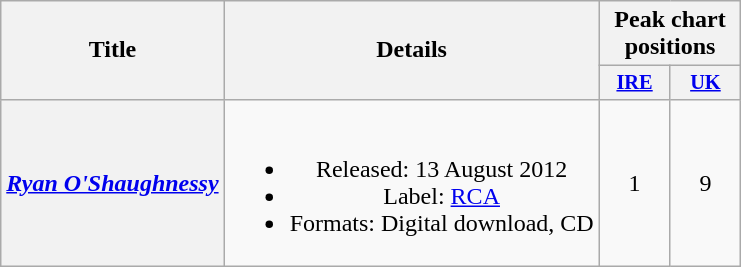<table class="wikitable plainrowheaders" style="text-align:center;">
<tr>
<th scope="col" rowspan="2">Title</th>
<th scope="col" rowspan="2">Details</th>
<th scope="col" colspan="2">Peak chart positions</th>
</tr>
<tr>
<th scope="col" style="width:3em;font-size:85%;"><a href='#'>IRE</a><br></th>
<th scope="col" style="width:3em;font-size:85%;"><a href='#'>UK</a><br></th>
</tr>
<tr>
<th scope="row"><em><a href='#'>Ryan O'Shaughnessy</a></em></th>
<td><br><ul><li>Released: 13 August 2012</li><li>Label: <a href='#'>RCA</a></li><li>Formats: Digital download, CD</li></ul></td>
<td>1</td>
<td>9</td>
</tr>
</table>
